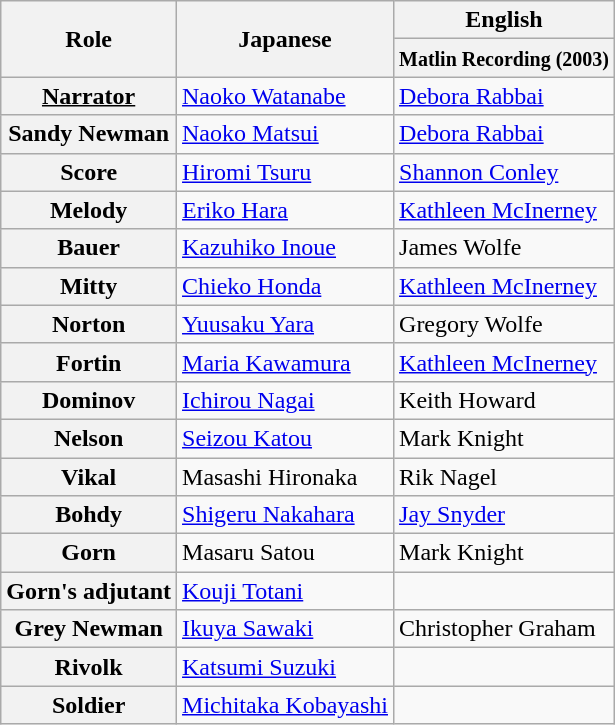<table class="wikitable mw-collapsible mw-collapsed">
<tr>
<th rowspan="2">Role</th>
<th rowspan="2">Japanese</th>
<th>English</th>
</tr>
<tr>
<th><small>Matlin Recording (2003)</small></th>
</tr>
<tr>
<th><u>Narrator</u></th>
<td><a href='#'>Naoko Watanabe</a></td>
<td><a href='#'>Debora Rabbai</a></td>
</tr>
<tr>
<th>Sandy Newman</th>
<td><a href='#'>Naoko Matsui</a></td>
<td><a href='#'>Debora Rabbai</a></td>
</tr>
<tr>
<th>Score</th>
<td><a href='#'>Hiromi Tsuru</a></td>
<td><a href='#'>Shannon Conley</a></td>
</tr>
<tr>
<th>Melody</th>
<td><a href='#'>Eriko Hara</a></td>
<td><a href='#'>Kathleen McInerney</a></td>
</tr>
<tr>
<th>Bauer</th>
<td><a href='#'>Kazuhiko Inoue</a></td>
<td>James Wolfe</td>
</tr>
<tr>
<th>Mitty</th>
<td><a href='#'>Chieko Honda</a></td>
<td><a href='#'>Kathleen McInerney</a></td>
</tr>
<tr>
<th>Norton</th>
<td><a href='#'>Yuusaku Yara</a></td>
<td>Gregory Wolfe</td>
</tr>
<tr>
<th>Fortin</th>
<td><a href='#'>Maria Kawamura</a></td>
<td><a href='#'>Kathleen McInerney</a></td>
</tr>
<tr>
<th>Dominov</th>
<td><a href='#'>Ichirou Nagai</a></td>
<td>Keith Howard</td>
</tr>
<tr>
<th>Nelson</th>
<td><a href='#'>Seizou Katou</a></td>
<td>Mark Knight</td>
</tr>
<tr>
<th>Vikal</th>
<td>Masashi Hironaka</td>
<td>Rik Nagel</td>
</tr>
<tr>
<th>Bohdy</th>
<td><a href='#'>Shigeru Nakahara</a></td>
<td><a href='#'>Jay Snyder</a></td>
</tr>
<tr>
<th>Gorn</th>
<td>Masaru Satou</td>
<td>Mark Knight</td>
</tr>
<tr>
<th>Gorn's adjutant</th>
<td><a href='#'>Kouji Totani</a></td>
<td></td>
</tr>
<tr>
<th>Grey Newman</th>
<td><a href='#'>Ikuya Sawaki</a></td>
<td>Christopher Graham</td>
</tr>
<tr>
<th>Rivolk</th>
<td><a href='#'>Katsumi Suzuki</a></td>
<td></td>
</tr>
<tr>
<th>Soldier</th>
<td><a href='#'>Michitaka Kobayashi</a></td>
<td></td>
</tr>
</table>
